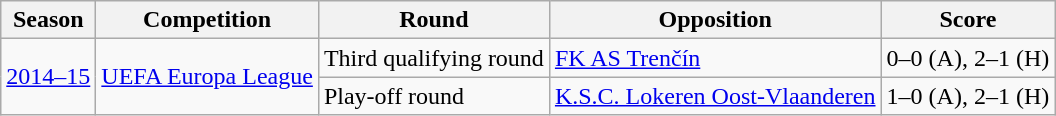<table class="wikitable">
<tr>
<th>Season</th>
<th>Competition</th>
<th>Round</th>
<th>Opposition</th>
<th>Score</th>
</tr>
<tr>
<td rowspan="2"><a href='#'>2014–15</a></td>
<td rowspan="2"><a href='#'>UEFA Europa League</a></td>
<td>Third qualifying round</td>
<td> <a href='#'>FK AS Trenčín</a></td>
<td>0–0 (A), 2–1 (H)</td>
</tr>
<tr>
<td>Play-off round</td>
<td> <a href='#'>K.S.C. Lokeren Oost-Vlaanderen</a></td>
<td>1–0 (A), 2–1 (H)</td>
</tr>
</table>
